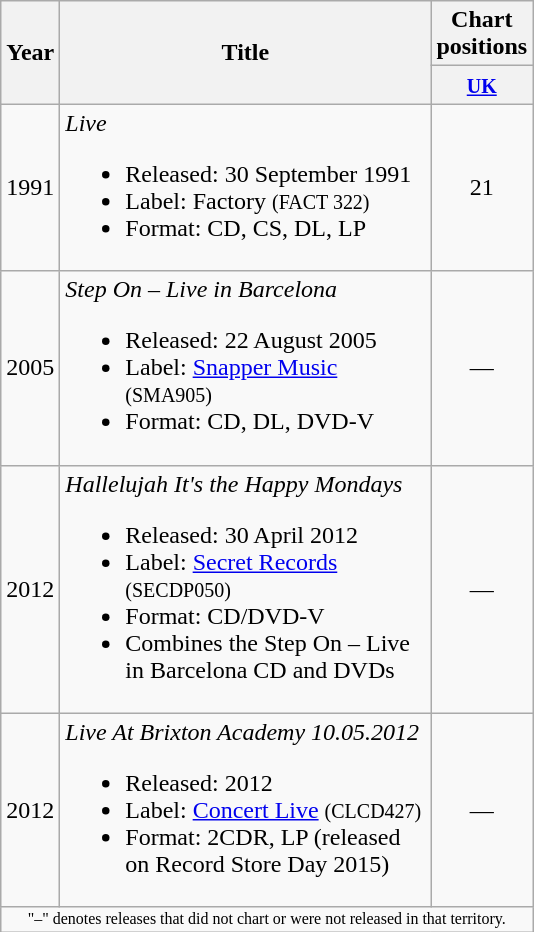<table class="wikitable" style=text-align:center;>
<tr>
<th rowspan="2">Year</th>
<th scope="col" rowspan="2" style="width:15em;">Title</th>
<th colspan="1">Chart positions</th>
</tr>
<tr>
<th width="35"><small><a href='#'>UK</a></small></th>
</tr>
<tr>
<td>1991</td>
<td align="left"><em>Live</em><br><ul><li>Released: 30 September 1991</li><li>Label: Factory <small>(FACT 322)</small></li><li>Format: CD, CS, DL, LP</li></ul></td>
<td>21</td>
</tr>
<tr>
<td>2005</td>
<td align="left"><em>Step On – Live in Barcelona</em><br><ul><li>Released: 22 August 2005</li><li>Label: <a href='#'>Snapper Music</a> <small>(SMA905)</small></li><li>Format: CD, DL, DVD-V</li></ul></td>
<td>—</td>
</tr>
<tr>
<td>2012</td>
<td align="left"><em>Hallelujah It's the Happy Mondays</em><br><ul><li>Released: 30 April 2012</li><li>Label: <a href='#'>Secret Records</a> <small>(SECDP050)</small></li><li>Format: CD/DVD-V</li><li>Combines the Step On – Live in Barcelona CD and DVDs</li></ul></td>
<td>—</td>
</tr>
<tr>
<td>2012</td>
<td align="left"><em>Live At Brixton Academy 10.05.2012</em><br><ul><li>Released: 2012</li><li>Label: <a href='#'>Concert Live</a> <small>(CLCD427)</small></li><li>Format: 2CDR, LP (released on Record Store Day 2015)</li></ul></td>
<td>—</td>
</tr>
<tr>
<td colspan="4" style="font-size: 8pt">"–" denotes releases that did not chart or were not released in that territory.</td>
</tr>
</table>
